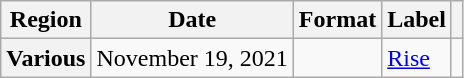<table class="wikitable plainrowheaders">
<tr>
<th scope="col">Region</th>
<th scope="col">Date</th>
<th scope="col">Format</th>
<th scope="col">Label</th>
<th scope="col"></th>
</tr>
<tr>
<th scope="row">Various</th>
<td>November 19, 2021</td>
<td></td>
<td><a href='#'>Rise</a></td>
<td style="text-align:center;"></td>
</tr>
</table>
